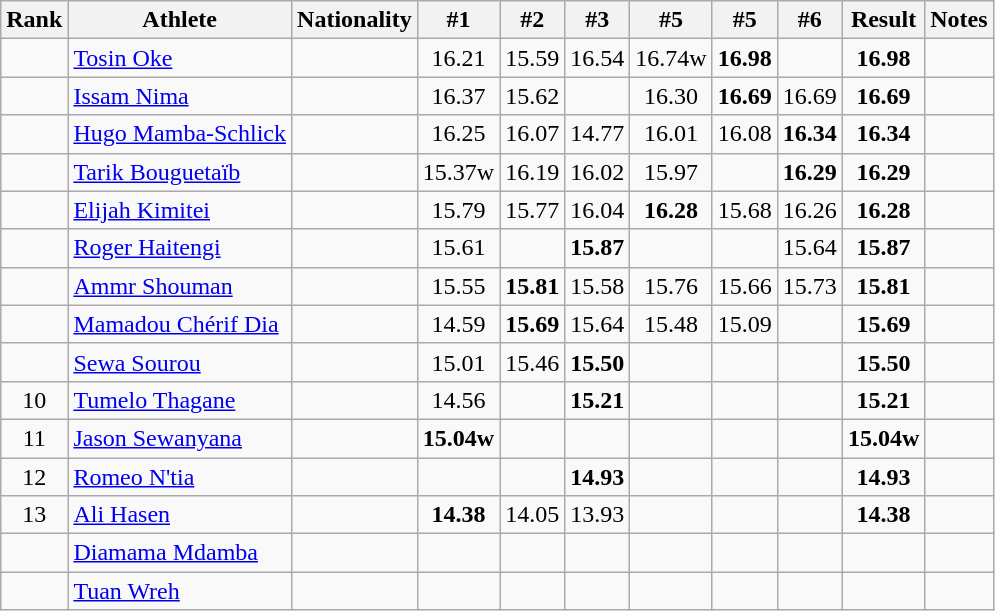<table class="wikitable sortable" style="text-align:center">
<tr>
<th>Rank</th>
<th>Athlete</th>
<th>Nationality</th>
<th>#1</th>
<th>#2</th>
<th>#3</th>
<th>#5</th>
<th>#5</th>
<th>#6</th>
<th>Result</th>
<th>Notes</th>
</tr>
<tr>
<td></td>
<td align=left><a href='#'>Tosin Oke</a></td>
<td align=left></td>
<td>16.21</td>
<td>15.59</td>
<td>16.54</td>
<td>16.74w</td>
<td><strong>16.98</strong></td>
<td></td>
<td><strong>16.98</strong></td>
<td></td>
</tr>
<tr>
<td></td>
<td align=left><a href='#'>Issam Nima</a></td>
<td align=left></td>
<td>16.37</td>
<td>15.62</td>
<td></td>
<td>16.30</td>
<td><strong>16.69</strong></td>
<td>16.69</td>
<td><strong>16.69</strong></td>
<td></td>
</tr>
<tr>
<td></td>
<td align=left><a href='#'>Hugo Mamba-Schlick</a></td>
<td align=left></td>
<td>16.25</td>
<td>16.07</td>
<td>14.77</td>
<td>16.01</td>
<td>16.08</td>
<td><strong>16.34</strong></td>
<td><strong>16.34</strong></td>
<td></td>
</tr>
<tr>
<td></td>
<td align=left><a href='#'>Tarik Bouguetaïb</a></td>
<td align=left></td>
<td>15.37w</td>
<td>16.19</td>
<td>16.02</td>
<td>15.97</td>
<td></td>
<td><strong>16.29</strong></td>
<td><strong>16.29</strong></td>
<td></td>
</tr>
<tr>
<td></td>
<td align=left><a href='#'>Elijah Kimitei</a></td>
<td align=left></td>
<td>15.79</td>
<td>15.77</td>
<td>16.04</td>
<td><strong>16.28</strong></td>
<td>15.68</td>
<td>16.26</td>
<td><strong>16.28</strong></td>
<td></td>
</tr>
<tr>
<td></td>
<td align=left><a href='#'>Roger Haitengi</a></td>
<td align=left></td>
<td>15.61</td>
<td></td>
<td><strong>15.87</strong></td>
<td></td>
<td></td>
<td>15.64</td>
<td><strong>15.87</strong></td>
<td></td>
</tr>
<tr>
<td></td>
<td align=left><a href='#'>Ammr Shouman</a></td>
<td align=left></td>
<td>15.55</td>
<td><strong>15.81</strong></td>
<td>15.58</td>
<td>15.76</td>
<td>15.66</td>
<td>15.73</td>
<td><strong>15.81</strong></td>
<td></td>
</tr>
<tr>
<td></td>
<td align=left><a href='#'>Mamadou Chérif Dia</a></td>
<td align=left></td>
<td>14.59</td>
<td><strong>15.69</strong></td>
<td>15.64</td>
<td>15.48</td>
<td>15.09</td>
<td></td>
<td><strong>15.69</strong></td>
<td></td>
</tr>
<tr>
<td></td>
<td align=left><a href='#'>Sewa Sourou</a></td>
<td align=left></td>
<td>15.01</td>
<td>15.46</td>
<td><strong>15.50</strong></td>
<td></td>
<td></td>
<td></td>
<td><strong>15.50</strong></td>
<td></td>
</tr>
<tr>
<td>10</td>
<td align=left><a href='#'>Tumelo Thagane</a></td>
<td align=left></td>
<td>14.56</td>
<td></td>
<td><strong>15.21</strong></td>
<td></td>
<td></td>
<td></td>
<td><strong>15.21</strong></td>
<td></td>
</tr>
<tr>
<td>11</td>
<td align=left><a href='#'>Jason Sewanyana</a></td>
<td align=left></td>
<td><strong>15.04w</strong></td>
<td></td>
<td></td>
<td></td>
<td></td>
<td></td>
<td><strong>15.04w</strong></td>
<td></td>
</tr>
<tr>
<td>12</td>
<td align=left><a href='#'>Romeo N'tia</a></td>
<td align=left></td>
<td></td>
<td></td>
<td><strong>14.93</strong></td>
<td></td>
<td></td>
<td></td>
<td><strong>14.93</strong></td>
<td></td>
</tr>
<tr>
<td>13</td>
<td align=left><a href='#'>Ali Hasen</a></td>
<td align=left></td>
<td><strong>14.38</strong></td>
<td>14.05</td>
<td>13.93</td>
<td></td>
<td></td>
<td></td>
<td><strong>14.38</strong></td>
<td></td>
</tr>
<tr>
<td></td>
<td align=left><a href='#'>Diamama Mdamba</a></td>
<td align=left></td>
<td></td>
<td></td>
<td></td>
<td></td>
<td></td>
<td></td>
<td><strong></strong></td>
<td></td>
</tr>
<tr>
<td></td>
<td align=left><a href='#'>Tuan Wreh</a></td>
<td align=left></td>
<td></td>
<td></td>
<td></td>
<td></td>
<td></td>
<td></td>
<td><strong></strong></td>
<td></td>
</tr>
</table>
